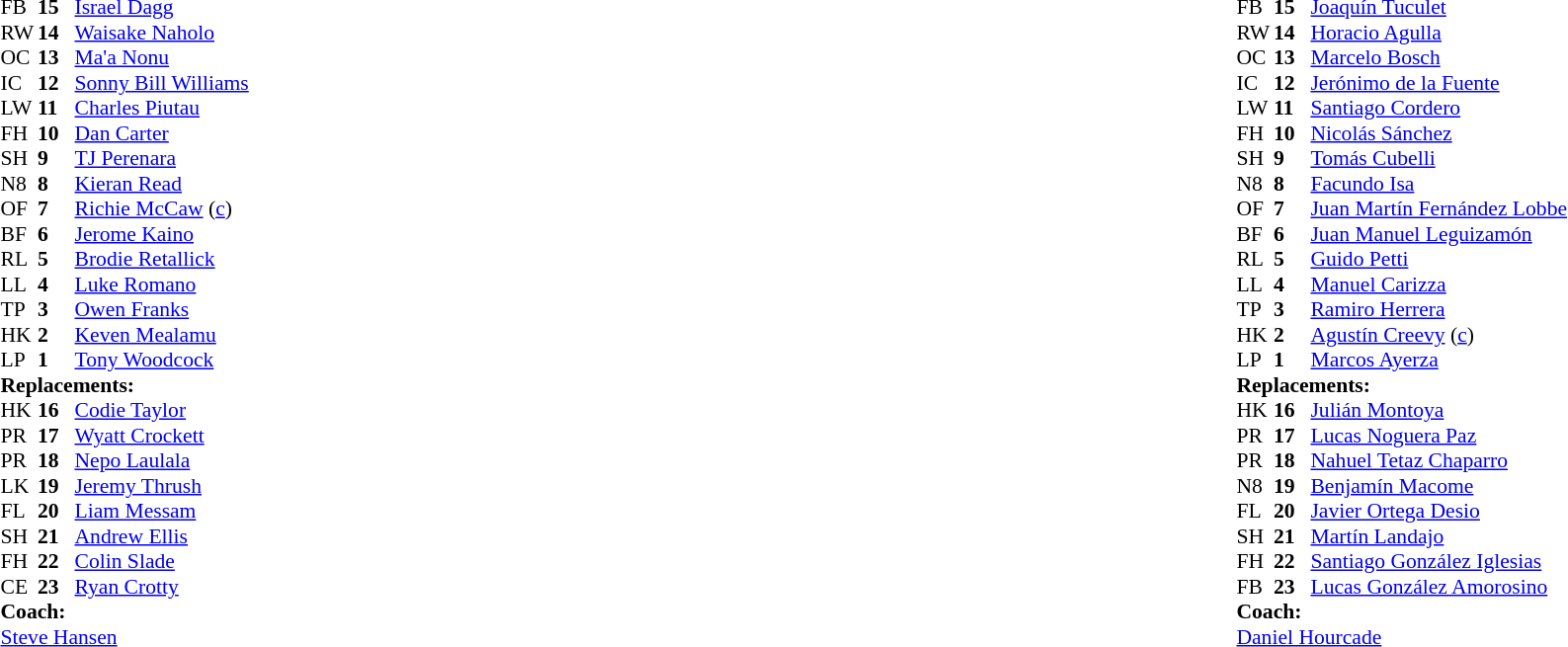<table width="100%">
<tr>
<td valign="top" width="50%"><br><table style="font-size: 90%" cellspacing="0" cellpadding="0">
<tr>
<th width="25"></th>
<th width="25"></th>
</tr>
<tr>
<td>FB</td>
<td><strong>15</strong></td>
<td><a href='#'>Israel Dagg</a></td>
</tr>
<tr>
<td>RW</td>
<td><strong>14</strong></td>
<td><a href='#'>Waisake Naholo</a></td>
<td></td>
<td></td>
</tr>
<tr>
<td>OC</td>
<td><strong>13</strong></td>
<td><a href='#'>Ma'a Nonu</a></td>
<td></td>
<td></td>
</tr>
<tr>
<td>IC</td>
<td><strong>12</strong></td>
<td><a href='#'>Sonny Bill Williams</a></td>
</tr>
<tr>
<td>LW</td>
<td><strong>11</strong></td>
<td><a href='#'>Charles Piutau</a></td>
</tr>
<tr>
<td>FH</td>
<td><strong>10</strong></td>
<td><a href='#'>Dan Carter</a></td>
</tr>
<tr>
<td>SH</td>
<td><strong>9</strong></td>
<td><a href='#'>TJ Perenara</a></td>
<td></td>
<td></td>
</tr>
<tr>
<td>N8</td>
<td><strong>8</strong></td>
<td><a href='#'>Kieran Read</a></td>
</tr>
<tr>
<td>OF</td>
<td><strong>7</strong></td>
<td><a href='#'>Richie McCaw</a> (<a href='#'>c</a>)</td>
</tr>
<tr>
<td>BF</td>
<td><strong>6</strong></td>
<td><a href='#'>Jerome Kaino</a></td>
<td></td>
<td></td>
</tr>
<tr>
<td>RL</td>
<td><strong>5</strong></td>
<td><a href='#'>Brodie Retallick</a></td>
</tr>
<tr>
<td>LL</td>
<td><strong>4</strong></td>
<td><a href='#'>Luke Romano</a></td>
<td></td>
<td></td>
</tr>
<tr>
<td>TP</td>
<td><strong>3</strong></td>
<td><a href='#'>Owen Franks</a></td>
<td></td>
<td></td>
</tr>
<tr>
<td>HK</td>
<td><strong>2</strong></td>
<td><a href='#'>Keven Mealamu</a></td>
<td></td>
<td></td>
</tr>
<tr>
<td>LP</td>
<td><strong>1</strong></td>
<td><a href='#'>Tony Woodcock</a></td>
<td></td>
<td></td>
</tr>
<tr>
<td colspan="3"><strong>Replacements:</strong></td>
</tr>
<tr>
<td>HK</td>
<td><strong>16</strong></td>
<td><a href='#'>Codie Taylor</a></td>
<td></td>
<td></td>
</tr>
<tr>
<td>PR</td>
<td><strong>17</strong></td>
<td><a href='#'>Wyatt Crockett</a></td>
<td></td>
<td></td>
</tr>
<tr>
<td>PR</td>
<td><strong>18</strong></td>
<td><a href='#'>Nepo Laulala</a></td>
<td></td>
<td></td>
</tr>
<tr>
<td>LK</td>
<td><strong>19</strong></td>
<td><a href='#'>Jeremy Thrush</a></td>
<td></td>
<td></td>
</tr>
<tr>
<td>FL</td>
<td><strong>20</strong></td>
<td><a href='#'>Liam Messam</a></td>
<td></td>
<td></td>
</tr>
<tr>
<td>SH</td>
<td><strong>21</strong></td>
<td><a href='#'>Andrew Ellis</a></td>
<td></td>
<td></td>
</tr>
<tr>
<td>FH</td>
<td><strong>22</strong></td>
<td><a href='#'>Colin Slade</a></td>
<td></td>
<td></td>
</tr>
<tr>
<td>CE</td>
<td><strong>23</strong></td>
<td><a href='#'>Ryan Crotty</a></td>
<td></td>
<td></td>
</tr>
<tr>
<td colspan="3"><strong>Coach:</strong></td>
</tr>
<tr>
<td colspan="4"> <a href='#'>Steve Hansen</a></td>
</tr>
</table>
</td>
<td valign="top"></td>
<td valign="top" width="50%"><br><table style="font-size: 90%" cellspacing="0" cellpadding="0" align="center">
<tr>
<th width="25"></th>
<th width="25"></th>
</tr>
<tr>
<td>FB</td>
<td><strong>15</strong></td>
<td><a href='#'>Joaquín Tuculet</a></td>
<td></td>
<td></td>
</tr>
<tr>
<td>RW</td>
<td><strong>14</strong></td>
<td><a href='#'>Horacio Agulla</a></td>
</tr>
<tr>
<td>OC</td>
<td><strong>13</strong></td>
<td><a href='#'>Marcelo Bosch</a></td>
</tr>
<tr>
<td>IC</td>
<td><strong>12</strong></td>
<td><a href='#'>Jerónimo de la Fuente</a></td>
<td></td>
<td></td>
</tr>
<tr>
<td>LW</td>
<td><strong>11</strong></td>
<td><a href='#'>Santiago Cordero</a></td>
</tr>
<tr>
<td>FH</td>
<td><strong>10</strong></td>
<td><a href='#'>Nicolás Sánchez</a></td>
</tr>
<tr>
<td>SH</td>
<td><strong>9</strong></td>
<td><a href='#'>Tomás Cubelli</a></td>
<td></td>
<td></td>
</tr>
<tr>
<td>N8</td>
<td><strong>8</strong></td>
<td><a href='#'>Facundo Isa</a></td>
</tr>
<tr>
<td>OF</td>
<td><strong>7</strong></td>
<td><a href='#'>Juan Martín Fernández Lobbe</a></td>
</tr>
<tr>
<td>BF</td>
<td><strong>6</strong></td>
<td><a href='#'>Juan Manuel Leguizamón</a></td>
<td></td>
<td></td>
</tr>
<tr>
<td>RL</td>
<td><strong>5</strong></td>
<td><a href='#'>Guido Petti</a></td>
<td></td>
<td></td>
</tr>
<tr>
<td>LL</td>
<td><strong>4</strong></td>
<td><a href='#'>Manuel Carizza</a></td>
</tr>
<tr>
<td>TP</td>
<td><strong>3</strong></td>
<td><a href='#'>Ramiro Herrera</a></td>
<td></td>
<td></td>
</tr>
<tr>
<td>HK</td>
<td><strong>2</strong></td>
<td><a href='#'>Agustín Creevy</a> (<a href='#'>c</a>)</td>
<td></td>
<td></td>
</tr>
<tr>
<td>LP</td>
<td><strong>1</strong></td>
<td><a href='#'>Marcos Ayerza</a></td>
<td></td>
<td></td>
</tr>
<tr>
<td colspan="3"><strong>Replacements:</strong></td>
</tr>
<tr>
<td>HK</td>
<td><strong>16</strong></td>
<td><a href='#'>Julián Montoya</a></td>
<td></td>
<td></td>
</tr>
<tr>
<td>PR</td>
<td><strong>17</strong></td>
<td><a href='#'>Lucas Noguera Paz</a></td>
<td></td>
<td></td>
</tr>
<tr>
<td>PR</td>
<td><strong>18</strong></td>
<td><a href='#'>Nahuel Tetaz Chaparro</a></td>
<td></td>
<td></td>
</tr>
<tr>
<td>N8</td>
<td><strong>19</strong></td>
<td><a href='#'>Benjamín Macome</a></td>
<td></td>
<td></td>
</tr>
<tr>
<td>FL</td>
<td><strong>20</strong></td>
<td><a href='#'>Javier Ortega Desio</a></td>
<td></td>
<td></td>
</tr>
<tr>
<td>SH</td>
<td><strong>21</strong></td>
<td><a href='#'>Martín Landajo</a></td>
<td></td>
<td></td>
</tr>
<tr>
<td>FH</td>
<td><strong>22</strong></td>
<td><a href='#'>Santiago González Iglesias</a></td>
<td></td>
<td></td>
</tr>
<tr>
<td>FB</td>
<td><strong>23</strong></td>
<td><a href='#'>Lucas González Amorosino</a></td>
<td></td>
<td></td>
</tr>
<tr>
<td colspan="3"><strong>Coach:</strong></td>
</tr>
<tr>
<td colspan="4"> <a href='#'>Daniel Hourcade</a></td>
</tr>
</table>
</td>
</tr>
</table>
